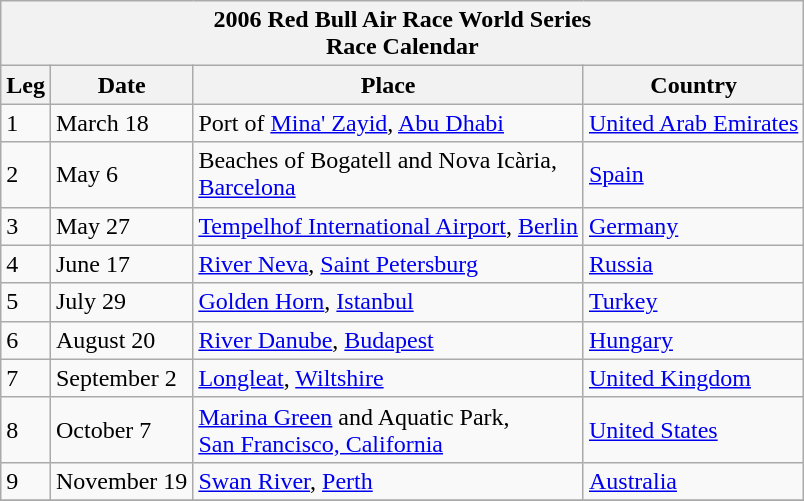<table class="wikitable">
<tr>
<th colspan=4 align=center>2006 Red Bull Air Race World Series<br>Race Calendar</th>
</tr>
<tr>
<th>Leg</th>
<th>Date</th>
<th>Place</th>
<th>Country</th>
</tr>
<tr>
<td>1</td>
<td>March 18</td>
<td>Port of <a href='#'>Mina' Zayid</a>, <a href='#'>Abu Dhabi</a></td>
<td> <a href='#'>United Arab Emirates</a></td>
</tr>
<tr>
<td>2</td>
<td>May 6</td>
<td>Beaches of Bogatell and Nova Icària,<br><a href='#'>Barcelona</a></td>
<td> <a href='#'>Spain</a></td>
</tr>
<tr>
<td>3</td>
<td>May 27</td>
<td><a href='#'>Tempelhof International Airport</a>, <a href='#'>Berlin</a></td>
<td> <a href='#'>Germany</a></td>
</tr>
<tr>
<td>4</td>
<td>June 17</td>
<td><a href='#'>River Neva</a>, <a href='#'>Saint Petersburg</a></td>
<td> <a href='#'>Russia</a></td>
</tr>
<tr>
<td>5</td>
<td>July 29</td>
<td><a href='#'>Golden Horn</a>, <a href='#'>Istanbul</a></td>
<td> <a href='#'>Turkey</a></td>
</tr>
<tr>
<td>6</td>
<td>August 20</td>
<td><a href='#'>River Danube</a>, <a href='#'>Budapest</a></td>
<td> <a href='#'>Hungary</a></td>
</tr>
<tr>
<td>7</td>
<td>September 2</td>
<td><a href='#'>Longleat</a>, <a href='#'>Wiltshire</a></td>
<td> <a href='#'>United Kingdom</a></td>
</tr>
<tr>
<td>8</td>
<td>October 7</td>
<td><a href='#'>Marina Green</a> and Aquatic Park,<br><a href='#'>San Francisco, California</a></td>
<td> <a href='#'>United States</a></td>
</tr>
<tr>
<td>9</td>
<td>November 19</td>
<td><a href='#'>Swan River</a>, <a href='#'>Perth</a></td>
<td> <a href='#'>Australia</a></td>
</tr>
<tr>
</tr>
</table>
